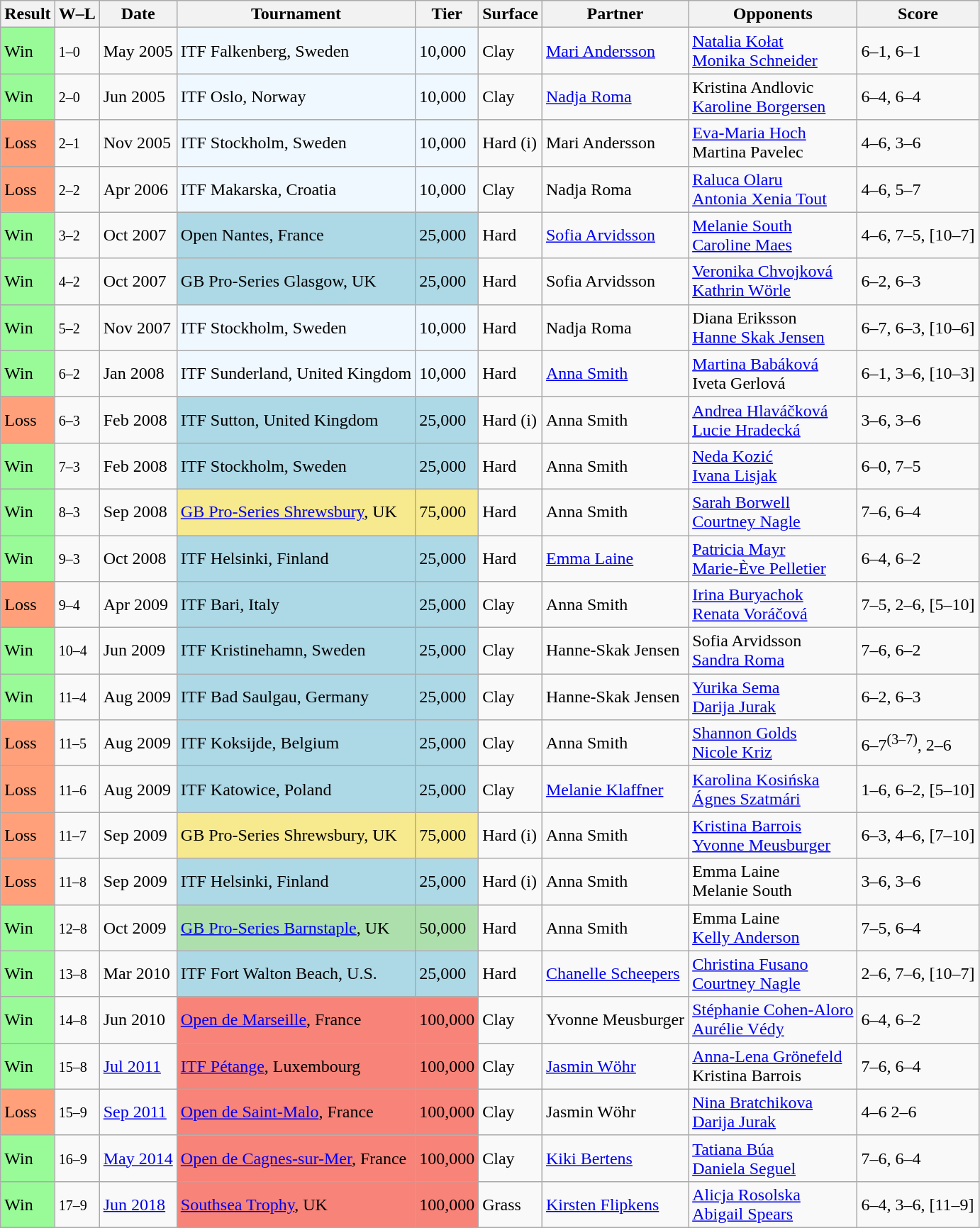<table class="sortable wikitable">
<tr>
<th>Result</th>
<th class=unsortable>W–L</th>
<th>Date</th>
<th>Tournament</th>
<th>Tier</th>
<th>Surface</th>
<th>Partner</th>
<th>Opponents</th>
<th class=unsortable>Score</th>
</tr>
<tr>
<td bgcolor=98FB98>Win</td>
<td><small>1–0</small></td>
<td>May 2005</td>
<td bgcolor=F0F8FF>ITF Falkenberg, Sweden</td>
<td bgcolor=F0F8FF>10,000</td>
<td>Clay</td>
<td> <a href='#'>Mari Andersson</a></td>
<td> <a href='#'>Natalia Kołat</a> <br>  <a href='#'>Monika Schneider</a></td>
<td>6–1, 6–1</td>
</tr>
<tr>
<td bgcolor=98FB98>Win</td>
<td><small>2–0</small></td>
<td>Jun 2005</td>
<td bgcolor=F0F8FF>ITF Oslo, Norway</td>
<td bgcolor=F0F8FF>10,000</td>
<td>Clay</td>
<td> <a href='#'>Nadja Roma</a></td>
<td> Kristina Andlovic <br>  <a href='#'>Karoline Borgersen</a></td>
<td>6–4, 6–4</td>
</tr>
<tr>
<td bgcolor=FFA07A>Loss</td>
<td><small>2–1</small></td>
<td>Nov 2005</td>
<td bgcolor=F0F8FF>ITF Stockholm, Sweden</td>
<td bgcolor=F0F8FF>10,000</td>
<td>Hard (i)</td>
<td> Mari Andersson</td>
<td> <a href='#'>Eva-Maria Hoch</a> <br>  Martina Pavelec</td>
<td>4–6, 3–6</td>
</tr>
<tr>
<td bgcolor=FFA07A>Loss</td>
<td><small>2–2</small></td>
<td>Apr 2006</td>
<td bgcolor=F0F8FF>ITF Makarska, Croatia</td>
<td bgcolor=F0F8FF>10,000</td>
<td>Clay</td>
<td> Nadja Roma</td>
<td> <a href='#'>Raluca Olaru</a> <br>  <a href='#'>Antonia Xenia Tout</a></td>
<td>4–6, 5–7</td>
</tr>
<tr>
<td bgcolor=98FB98>Win</td>
<td><small>3–2</small></td>
<td>Oct 2007</td>
<td bgcolor=lightblue>Open Nantes, France</td>
<td bgcolor=lightblue>25,000</td>
<td>Hard</td>
<td> <a href='#'>Sofia Arvidsson</a></td>
<td> <a href='#'>Melanie South</a> <br>  <a href='#'>Caroline Maes</a></td>
<td>4–6, 7–5, [10–7]</td>
</tr>
<tr>
<td bgcolor=98FB98>Win</td>
<td><small>4–2</small></td>
<td>Oct 2007</td>
<td bgcolor=lightblue>GB Pro-Series Glasgow, UK</td>
<td bgcolor=lightblue>25,000</td>
<td>Hard</td>
<td> Sofia Arvidsson</td>
<td> <a href='#'>Veronika Chvojková</a> <br>  <a href='#'>Kathrin Wörle</a></td>
<td>6–2, 6–3</td>
</tr>
<tr>
<td bgcolor=98FB98>Win</td>
<td><small>5–2</small></td>
<td>Nov 2007</td>
<td bgcolor=F0F8FF>ITF Stockholm, Sweden</td>
<td bgcolor=F0F8FF>10,000</td>
<td>Hard</td>
<td> Nadja Roma</td>
<td> Diana Eriksson <br>  <a href='#'>Hanne Skak Jensen</a></td>
<td>6–7, 6–3, [10–6]</td>
</tr>
<tr>
<td bgcolor=98FB98>Win</td>
<td><small>6–2</small></td>
<td>Jan 2008</td>
<td bgcolor=F0F8FF>ITF Sunderland, United Kingdom</td>
<td bgcolor=F0F8FF>10,000</td>
<td>Hard</td>
<td> <a href='#'>Anna Smith</a></td>
<td> <a href='#'>Martina Babáková</a> <br>  Iveta Gerlová</td>
<td>6–1, 3–6, [10–3]</td>
</tr>
<tr>
<td bgcolor=FFA07A>Loss</td>
<td><small>6–3</small></td>
<td>Feb 2008</td>
<td bgcolor=lightblue>ITF Sutton, United Kingdom</td>
<td bgcolor=lightblue>25,000</td>
<td>Hard (i)</td>
<td> Anna Smith</td>
<td> <a href='#'>Andrea Hlaváčková</a> <br>  <a href='#'>Lucie Hradecká</a></td>
<td>3–6, 3–6</td>
</tr>
<tr>
<td bgcolor=98FB98>Win</td>
<td><small>7–3</small></td>
<td>Feb 2008</td>
<td bgcolor=lightblue>ITF Stockholm, Sweden</td>
<td bgcolor=lightblue>25,000</td>
<td>Hard</td>
<td> Anna Smith</td>
<td> <a href='#'>Neda Kozić</a> <br>  <a href='#'>Ivana Lisjak</a></td>
<td>6–0, 7–5</td>
</tr>
<tr>
<td bgcolor=98FB98>Win</td>
<td><small>8–3</small></td>
<td>Sep 2008</td>
<td bgcolor=F7E98E><a href='#'>GB Pro-Series Shrewsbury</a>, UK</td>
<td bgcolor=F7E98E>75,000</td>
<td>Hard</td>
<td> Anna Smith</td>
<td> <a href='#'>Sarah Borwell</a> <br>  <a href='#'>Courtney Nagle</a></td>
<td>7–6, 6–4</td>
</tr>
<tr>
<td bgcolor=98FB98>Win</td>
<td><small>9–3</small></td>
<td>Oct 2008</td>
<td bgcolor=lightblue>ITF Helsinki, Finland</td>
<td bgcolor=lightblue>25,000</td>
<td>Hard</td>
<td> <a href='#'>Emma Laine</a></td>
<td> <a href='#'>Patricia Mayr</a> <br>  <a href='#'>Marie-Ève Pelletier</a></td>
<td>6–4, 6–2</td>
</tr>
<tr>
<td bgcolor=FFA07A>Loss</td>
<td><small>9–4</small></td>
<td>Apr 2009</td>
<td bgcolor=lightblue>ITF Bari, Italy</td>
<td bgcolor=lightblue>25,000</td>
<td>Clay</td>
<td> Anna Smith</td>
<td> <a href='#'>Irina Buryachok</a> <br>  <a href='#'>Renata Voráčová</a></td>
<td>7–5, 2–6, [5–10]</td>
</tr>
<tr>
<td bgcolor=98FB98>Win</td>
<td><small>10–4</small></td>
<td>Jun 2009</td>
<td bgcolor=lightblue>ITF Kristinehamn, Sweden</td>
<td bgcolor=lightblue>25,000</td>
<td>Clay</td>
<td> Hanne-Skak Jensen</td>
<td> Sofia Arvidsson <br>  <a href='#'>Sandra Roma</a></td>
<td>7–6, 6–2</td>
</tr>
<tr>
<td bgcolor=98FB98>Win</td>
<td><small>11–4</small></td>
<td>Aug 2009</td>
<td bgcolor=lightblue>ITF Bad Saulgau, Germany</td>
<td bgcolor=lightblue>25,000</td>
<td>Clay</td>
<td> Hanne-Skak Jensen</td>
<td> <a href='#'>Yurika Sema</a> <br>  <a href='#'>Darija Jurak</a></td>
<td>6–2, 6–3</td>
</tr>
<tr>
<td bgcolor=FFA07A>Loss</td>
<td><small>11–5</small></td>
<td>Aug 2009</td>
<td bgcolor=lightblue>ITF Koksijde, Belgium</td>
<td bgcolor=lightblue>25,000</td>
<td>Clay</td>
<td> Anna Smith</td>
<td> <a href='#'>Shannon Golds</a> <br>  <a href='#'>Nicole Kriz</a></td>
<td>6–7<sup>(3–7)</sup>, 2–6</td>
</tr>
<tr>
<td bgcolor=FFA07A>Loss</td>
<td><small>11–6</small></td>
<td>Aug 2009</td>
<td bgcolor=lightblue>ITF Katowice, Poland</td>
<td bgcolor=lightblue>25,000</td>
<td>Clay</td>
<td> <a href='#'>Melanie Klaffner</a></td>
<td> <a href='#'>Karolina Kosińska</a> <br>  <a href='#'>Ágnes Szatmári</a></td>
<td>1–6, 6–2, [5–10]</td>
</tr>
<tr>
<td bgcolor=FFA07A>Loss</td>
<td><small>11–7</small></td>
<td>Sep 2009</td>
<td bgcolor=F7E98E>GB Pro-Series Shrewsbury, UK</td>
<td bgcolor=F7E98E>75,000</td>
<td>Hard (i)</td>
<td> Anna Smith</td>
<td> <a href='#'>Kristina Barrois</a> <br>  <a href='#'>Yvonne Meusburger</a></td>
<td>6–3, 4–6, [7–10]</td>
</tr>
<tr>
<td bgcolor=FFA07A>Loss</td>
<td><small>11–8</small></td>
<td>Sep 2009</td>
<td bgcolor=lightblue>ITF Helsinki, Finland</td>
<td bgcolor=lightblue>25,000</td>
<td>Hard (i)</td>
<td> Anna Smith</td>
<td> Emma Laine <br>  Melanie South</td>
<td>3–6, 3–6</td>
</tr>
<tr>
<td bgcolor=98FB98>Win</td>
<td><small>12–8</small></td>
<td>Oct 2009</td>
<td bgcolor=ADDFAD><a href='#'>GB Pro-Series Barnstaple</a>, UK</td>
<td bgcolor=ADDFAD>50,000</td>
<td>Hard</td>
<td> Anna Smith</td>
<td> Emma Laine <br>  <a href='#'>Kelly Anderson</a></td>
<td>7–5, 6–4</td>
</tr>
<tr>
<td bgcolor=98FB98>Win</td>
<td><small>13–8</small></td>
<td>Mar 2010</td>
<td bgcolor=lightblue>ITF Fort Walton Beach, U.S.</td>
<td bgcolor=lightblue>25,000</td>
<td>Hard</td>
<td> <a href='#'>Chanelle Scheepers</a></td>
<td> <a href='#'>Christina Fusano</a> <br>  <a href='#'>Courtney Nagle</a></td>
<td>2–6, 7–6, [10–7]</td>
</tr>
<tr>
<td bgcolor=98FB98>Win</td>
<td><small>14–8</small></td>
<td>Jun 2010</td>
<td bgcolor=F88379><a href='#'>Open de Marseille</a>, France</td>
<td bgcolor=F88379>100,000</td>
<td>Clay</td>
<td> Yvonne Meusburger</td>
<td> <a href='#'>Stéphanie Cohen-Aloro</a> <br>  <a href='#'>Aurélie Védy</a></td>
<td>6–4, 6–2</td>
</tr>
<tr>
<td bgcolor=98FB98>Win</td>
<td><small>15–8</small></td>
<td><a href='#'>Jul 2011</a></td>
<td bgcolor=F88379><a href='#'>ITF Pétange</a>, Luxembourg</td>
<td bgcolor=F88379>100,000</td>
<td>Clay</td>
<td> <a href='#'>Jasmin Wöhr</a></td>
<td> <a href='#'>Anna-Lena Grönefeld</a> <br>  Kristina Barrois</td>
<td>7–6, 6–4</td>
</tr>
<tr>
<td bgcolor=FFA07A>Loss</td>
<td><small>15–9</small></td>
<td><a href='#'>Sep 2011</a></td>
<td bgcolor=F88379><a href='#'>Open de Saint-Malo</a>, France</td>
<td bgcolor=F88379>100,000</td>
<td>Clay</td>
<td> Jasmin Wöhr</td>
<td> <a href='#'>Nina Bratchikova</a> <br>  <a href='#'>Darija Jurak</a></td>
<td>4–6 2–6</td>
</tr>
<tr>
<td bgcolor=98FB98>Win</td>
<td><small>16–9</small></td>
<td><a href='#'>May 2014</a></td>
<td bgcolor=F88379><a href='#'>Open de Cagnes-sur-Mer</a>, France</td>
<td bgcolor=F88379>100,000</td>
<td>Clay</td>
<td> <a href='#'>Kiki Bertens</a></td>
<td> <a href='#'>Tatiana Búa</a> <br>  <a href='#'>Daniela Seguel</a></td>
<td>7–6, 6–4</td>
</tr>
<tr>
<td bgcolor=98FB98>Win</td>
<td><small>17–9</small></td>
<td><a href='#'>Jun 2018</a></td>
<td bgcolor=F88379><a href='#'>Southsea Trophy</a>, UK</td>
<td bgcolor=F88379>100,000</td>
<td>Grass</td>
<td> <a href='#'>Kirsten Flipkens</a></td>
<td> <a href='#'>Alicja Rosolska</a> <br>  <a href='#'>Abigail Spears</a></td>
<td>6–4, 3–6, [11–9]</td>
</tr>
</table>
